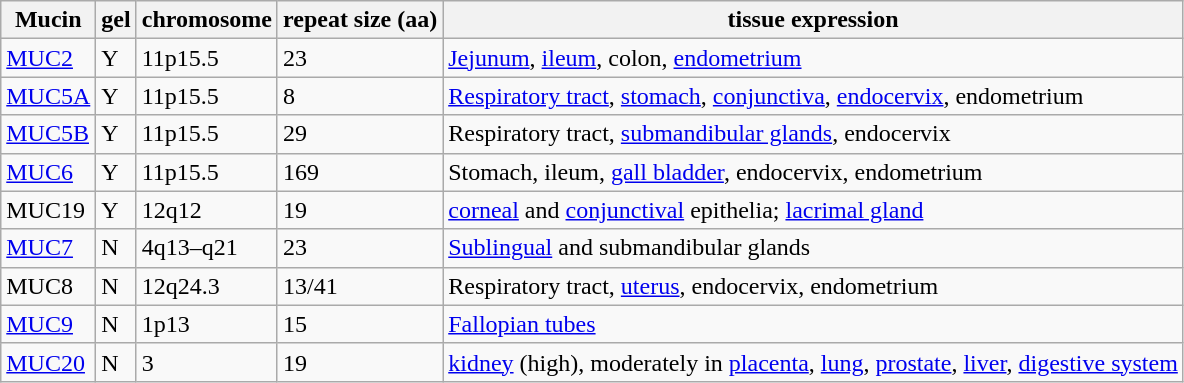<table class="wikitable sortable">
<tr>
<th>Mucin</th>
<th>gel</th>
<th>chromosome</th>
<th>repeat size (aa)</th>
<th>tissue expression</th>
</tr>
<tr>
<td><a href='#'>MUC2</a></td>
<td>Y</td>
<td>11p15.5</td>
<td>23</td>
<td><a href='#'>Jejunum</a>, <a href='#'>ileum</a>, colon, <a href='#'>endometrium</a></td>
</tr>
<tr>
<td><a href='#'>MUC5A</a></td>
<td>Y</td>
<td>11p15.5</td>
<td>8</td>
<td><a href='#'>Respiratory tract</a>, <a href='#'>stomach</a>, <a href='#'>conjunctiva</a>, <a href='#'>endocervix</a>, endometrium</td>
</tr>
<tr>
<td><a href='#'>MUC5B</a></td>
<td>Y</td>
<td>11p15.5</td>
<td>29</td>
<td>Respiratory tract, <a href='#'>submandibular glands</a>, endocervix</td>
</tr>
<tr>
<td><a href='#'>MUC6</a></td>
<td>Y</td>
<td>11p15.5</td>
<td>169</td>
<td>Stomach, ileum, <a href='#'>gall bladder</a>, endocervix, endometrium</td>
</tr>
<tr>
<td>MUC19</td>
<td>Y</td>
<td>12q12</td>
<td>19</td>
<td><a href='#'>corneal</a> and <a href='#'>conjunctival</a> epithelia; <a href='#'>lacrimal gland</a></td>
</tr>
<tr>
<td><a href='#'>MUC7</a></td>
<td>N</td>
<td>4q13–q21</td>
<td>23</td>
<td><a href='#'>Sublingual</a> and submandibular glands</td>
</tr>
<tr>
<td>MUC8</td>
<td>N</td>
<td>12q24.3</td>
<td>13/41</td>
<td>Respiratory tract, <a href='#'>uterus</a>, endocervix, endometrium</td>
</tr>
<tr>
<td><a href='#'>MUC9</a></td>
<td>N</td>
<td>1p13</td>
<td>15</td>
<td><a href='#'>Fallopian tubes</a></td>
</tr>
<tr>
<td><a href='#'>MUC20</a></td>
<td>N</td>
<td>3</td>
<td>19</td>
<td><a href='#'>kidney</a> (high), moderately in <a href='#'>placenta</a>, <a href='#'>lung</a>, <a href='#'>prostate</a>, <a href='#'>liver</a>, <a href='#'>digestive system</a></td>
</tr>
</table>
